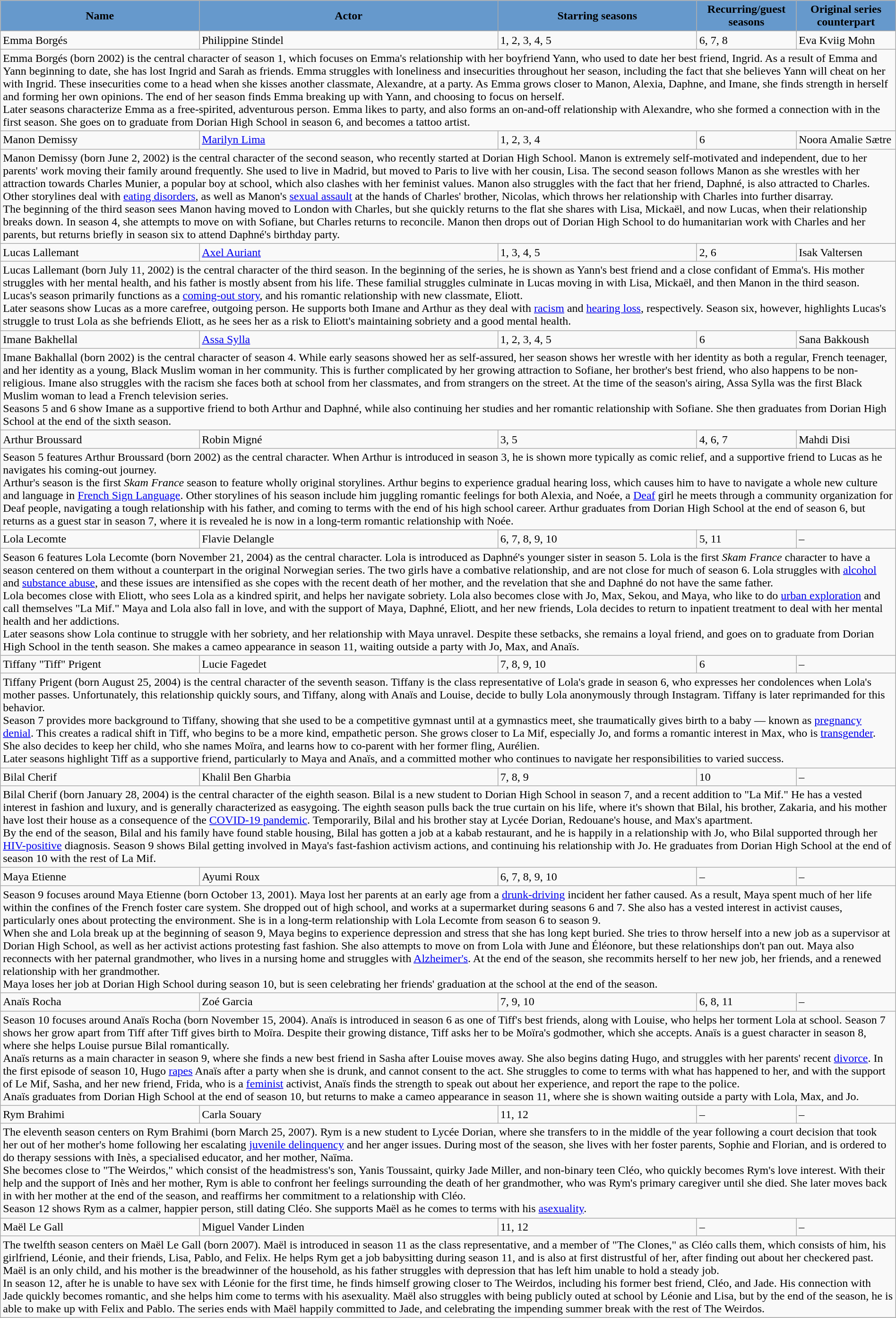<table class="wikitable" style="width:100%; margin-right:auto;">
<tr>
<th style="background-color:#6699CC; width:20%">Name</th>
<th style="background-color:#6699CC; width:30%">Actor</th>
<th style="background-color:#6699CC; width:20%">Starring seasons</th>
<th style="background-color:#6699CC; width:10%">Recurring/guest seasons</th>
<th style="background-color:#6699CC; width:10%">Original series counterpart</th>
</tr>
<tr>
<td>Emma Borgés</td>
<td>Philippine Stindel</td>
<td>1, 2, 3, 4, 5</td>
<td>6, 7, 8</td>
<td>Eva Kviig Mohn</td>
</tr>
<tr>
<td colspan="5">Emma Borgés (born 2002) is the central character of season 1, which focuses on Emma's relationship with her boyfriend Yann, who used to date her best friend, Ingrid. As a result of Emma and Yann beginning to date, she has lost Ingrid and Sarah as friends. Emma struggles with loneliness and insecurities throughout her season, including the fact that she believes Yann will cheat on her with Ingrid. These insecurities come to a head when she kisses another classmate, Alexandre, at a party. As Emma grows closer to Manon, Alexia, Daphne, and Imane, she finds strength in herself and forming her own opinions. The end of her season finds Emma breaking up with Yann, and choosing to focus on herself.<br>Later seasons characterize Emma as a free-spirited, adventurous person. Emma likes to party, and also forms an on-and-off relationship with Alexandre, who she formed a connection with in the first season. She goes on to graduate from Dorian High School in season 6, and becomes a tattoo artist.</td>
</tr>
<tr>
<td>Manon Demissy</td>
<td><a href='#'>Marilyn Lima</a></td>
<td>1, 2, 3, 4</td>
<td>6</td>
<td>Noora Amalie Sætre</td>
</tr>
<tr>
<td colspan="5">Manon Demissy (born June 2, 2002) is the central character of the second season, who recently started at Dorian High School. Manon is extremely self-motivated and independent, due to her parents' work moving their family around frequently. She used to live in Madrid, but moved to Paris to live with her cousin, Lisa. The second season follows Manon as she wrestles with her attraction towards Charles Munier, a popular boy at school, which also clashes with her feminist values. Manon also struggles with the fact that her friend, Daphné, is also attracted to Charles. Other storylines deal with <a href='#'>eating disorders</a>, as well as Manon's <a href='#'>sexual assault</a> at the hands of Charles' brother, Nicolas, which throws her relationship with Charles into further disarray.<br>The beginning of the third season sees Manon having moved to London with Charles, but she quickly returns to the flat she shares with Lisa, Mickaël, and now Lucas, when their relationship breaks down. In season 4, she attempts to move on with Sofiane, but Charles returns to reconcile. Manon then drops out of Dorian High School to do humanitarian work with Charles and her parents, but returns briefly in season six to attend Daphné's birthday party.</td>
</tr>
<tr>
<td>Lucas Lallemant</td>
<td><a href='#'>Axel Auriant</a></td>
<td>1, 3, 4, 5</td>
<td>2, 6</td>
<td>Isak Valtersen</td>
</tr>
<tr>
<td colspan="5">Lucas Lallemant (born July 11, 2002) is the central character of the third season. In the beginning of the series, he is shown as Yann's best friend and a close confidant of Emma's. His mother struggles with her mental health, and his father is mostly absent from his life. These familial struggles culminate in Lucas moving in with Lisa, Mickaël, and then Manon in the third season. Lucas's season primarily functions as a <a href='#'>coming-out story</a>, and his romantic relationship with new classmate, Eliott.<br>Later seasons show Lucas as a more carefree, outgoing person. He supports both Imane and Arthur as they deal with <a href='#'>racism</a> and <a href='#'>hearing loss</a>, respectively. Season six, however, highlights Lucas's struggle to trust Lola as she befriends Eliott, as he sees her as a risk to Eliott's maintaining sobriety and a good mental health.</td>
</tr>
<tr>
<td>Imane Bakhellal</td>
<td><a href='#'>Assa Sylla</a></td>
<td>1, 2, 3, 4, 5</td>
<td>6</td>
<td>Sana Bakkoush</td>
</tr>
<tr>
<td colspan="5">Imane Bakhallal (born 2002) is the central character of season 4. While early seasons showed her as self-assured, her season shows her wrestle with her identity as both a regular, French teenager, and her identity as a young, Black Muslim woman in her community. This is further complicated by her growing attraction to Sofiane, her brother's best friend, who also happens to be non-religious. Imane also struggles with the racism she faces both at school from her classmates, and from strangers on the street. At the time of the season's airing, Assa Sylla was the first Black Muslim woman to lead a French television series.<br>Seasons 5 and 6 show Imane as a supportive friend to both Arthur and Daphné, while also continuing her studies and her romantic relationship with Sofiane. She then graduates from Dorian High School at the end of the sixth season.</td>
</tr>
<tr>
<td>Arthur Broussard</td>
<td>Robin Migné</td>
<td>3, 5</td>
<td>4, 6, 7</td>
<td>Mahdi Disi</td>
</tr>
<tr>
<td colspan="5">Season 5 features Arthur Broussard (born 2002) as the central character. When Arthur is introduced in season 3, he is shown more typically as comic relief, and a supportive friend to Lucas as he navigates his coming-out journey.<br>Arthur's season is the first <em>Skam France</em> season to feature wholly original storylines. Arthur begins to experience gradual hearing loss, which causes him to have to navigate a whole new culture and language in <a href='#'>French Sign Language</a>. Other storylines of his season include him juggling romantic feelings for both Alexia, and Noée, a <a href='#'>Deaf</a> girl he meets through a community organization for Deaf people, navigating a tough relationship with his father, and coming to terms with the end of his high school career. Arthur graduates from Dorian High School at the end of season 6, but returns as a guest star in season 7, where it is revealed he is now in a long-term romantic relationship with Noée.</td>
</tr>
<tr>
<td>Lola Lecomte</td>
<td>Flavie Delangle</td>
<td>6, 7, 8, 9, 10</td>
<td>5, 11</td>
<td>–</td>
</tr>
<tr>
<td colspan="5">Season 6 features Lola Lecomte (born November 21, 2004) as the central character. Lola is introduced as Daphné's younger sister in season 5. Lola is the first <em>Skam France</em> character to have a season centered on them without a counterpart in the original Norwegian series. The two girls have a combative relationship, and are not close for much of season 6. Lola struggles with <a href='#'>alcohol</a> and <a href='#'>substance abuse</a>, and these issues are intensified as she copes with the recent death of her mother, and the revelation that she and Daphné do not have the same father.<br>Lola becomes close with Eliott, who sees Lola as a kindred spirit, and helps her navigate sobriety. Lola also becomes close with Jo, Max, Sekou, and Maya, who like to do <a href='#'>urban exploration</a> and call themselves "La Mif." Maya and Lola also fall in love, and with the support of Maya, Daphné, Eliott, and her new friends, Lola decides to return to inpatient treatment to deal with her mental health and her addictions.<br>Later seasons show Lola continue to struggle with her sobriety, and her relationship with Maya unravel. Despite these setbacks, she remains a loyal friend, and goes on to graduate from Dorian High School in the tenth season. She makes a cameo appearance in season 11, waiting outside a party with Jo, Max, and Anaïs.</td>
</tr>
<tr>
<td>Tiffany "Tiff" Prigent</td>
<td>Lucie Fagedet</td>
<td>7, 8, 9, 10</td>
<td>6</td>
<td>–</td>
</tr>
<tr>
<td colspan="5">Tiffany Prigent (born August 25, 2004) is the central character of the seventh season. Tiffany is the class representative of Lola's grade in season 6, who expresses her condolences when Lola's mother passes. Unfortunately, this relationship quickly sours, and Tiffany, along with Anaïs and Louise, decide to bully Lola anonymously through Instagram. Tiffany is later reprimanded for this behavior.<br>Season 7 provides more background to Tiffany, showing that she used to be a competitive gymnast until at a gymnastics meet, she traumatically gives birth to a baby — known as <a href='#'>pregnancy denial</a>. This creates a radical shift in Tiff, who begins to be a more kind, empathetic person. She grows closer to La Mif, especially Jo, and forms a romantic interest in Max, who is <a href='#'>transgender</a>. She also decides to keep her child, who she names Moïra, and learns how to co-parent with her former fling, Aurélien.<br>Later seasons highlight Tiff as a supportive friend, particularly to Maya and Anaïs, and a committed mother who continues to navigate her responsibilities to varied success.</td>
</tr>
<tr>
<td>Bilal Cherif</td>
<td>Khalil Ben Gharbia</td>
<td>7, 8, 9</td>
<td>10</td>
<td>–</td>
</tr>
<tr>
<td colspan="5">Bilal Cherif (born January 28, 2004) is the central character of the eighth season. Bilal is a new student to Dorian High School in season 7, and a recent addition to "La Mif." He has a vested interest in fashion and luxury, and is generally characterized as easygoing. The eighth season pulls back the true curtain on his life, where it's shown that Bilal, his brother, Zakaria, and his mother have lost their house as a consequence of the <a href='#'>COVID-19 pandemic</a>. Temporarily, Bilal and his brother stay at Lycée Dorian, Redouane's house, and Max's apartment.<br>By the end of the season, Bilal and his family have found stable housing, Bilal has gotten a job at a kabab restaurant, and he is happily in a relationship with Jo, who Bilal supported through her <a href='#'>HIV-positive</a> diagnosis. Season 9 shows Bilal getting involved in Maya's fast-fashion activism actions, and continuing his relationship with Jo. He graduates from Dorian High School at the end of season 10 with the rest of La Mif.</td>
</tr>
<tr>
<td>Maya Etienne</td>
<td>Ayumi Roux</td>
<td>6, 7, 8, 9, 10</td>
<td>–</td>
<td>–</td>
</tr>
<tr>
<td colspan="5">Season 9 focuses around Maya Etienne (born October 13, 2001). Maya lost her parents at an early age from a <a href='#'>drunk-driving</a> incident her father caused. As a result, Maya spent much of her life within the confines of the French foster care system. She dropped out of high school, and works at a supermarket during seasons 6 and 7. She also has a vested interest in activist causes, particularly ones about protecting the environment. She is in a long-term relationship with Lola Lecomte from season 6 to season 9.<br>When she and Lola break up at the beginning of season 9, Maya begins to experience depression and stress that she has long kept buried. She tries to throw herself into a new job as a supervisor at Dorian High School, as well as her activist actions protesting fast fashion. She also attempts to move on from Lola with June and Éléonore, but these relationships don't pan out. Maya also reconnects with her paternal grandmother, who lives in a nursing home and struggles with <a href='#'>Alzheimer's</a>. At the end of the season, she recommits herself to her new job, her friends, and a renewed relationship with her grandmother.<br>Maya loses her job at Dorian High School during season 10, but is seen celebrating her friends' graduation at the school at the end of the season.</td>
</tr>
<tr>
<td>Anaïs Rocha</td>
<td>Zoé Garcia</td>
<td>7, 9, 10</td>
<td>6, 8, 11</td>
<td>–</td>
</tr>
<tr>
<td colspan="5">Season 10 focuses around Anaïs Rocha (born November 15, 2004). Anaïs is introduced in season 6 as one of Tiff's best friends, along with Louise, who helps her torment Lola at school. Season 7 shows her grow apart from Tiff after Tiff gives birth to Moïra. Despite their growing distance, Tiff asks her to be Moïra's godmother, which she accepts. Anaïs is a guest character in season 8, where she helps Louise pursue Bilal romantically.<br>Anaïs returns as a main character in season 9, where she finds a new best friend in Sasha after Louise moves away. She also begins dating Hugo, and struggles with her parents' recent <a href='#'>divorce</a>. In the first episode of season 10, Hugo <a href='#'>rapes</a> Anaïs after a party when she is drunk, and cannot consent to the act. She struggles to come to terms with what has happened to her, and with the support of Le Mif, Sasha, and her new friend, Frida, who is a <a href='#'>feminist</a> activist, Anaïs finds the strength to speak out about her experience, and report the rape to the police.<br>Anaïs graduates from Dorian High School at the end of season 10, but returns to make a cameo appearance in season 11, where she is shown waiting outside a party with Lola, Max, and Jo.</td>
</tr>
<tr>
<td>Rym Brahimi</td>
<td>Carla Souary</td>
<td>11, 12</td>
<td>–</td>
<td>–</td>
</tr>
<tr>
<td colspan="5">The eleventh season centers on Rym Brahimi (born March 25, 2007). Rym is a new student to Lycée Dorian, where she transfers to in the middle of the year following a court decision that took her out of her mother's home following her escalating <a href='#'>juvenile delinquency</a> and her anger issues. During most of the season, she lives with her foster parents, Sophie and Florian, and is ordered to do therapy sessions with Inès, a specialised educator, and her mother, Naïma.<br>She becomes close to "The Weirdos," which consist of the headmistress's son, Yanis Toussaint, quirky Jade Miller, and non-binary teen Cléo, who quickly becomes Rym's love interest. With their help and the support of Inès and her mother, Rym is able to confront her feelings surrounding the death of her grandmother, who was Rym's primary caregiver until she died. She later moves back in with her mother at the end of the season, and reaffirms her commitment to a relationship with Cléo.<br>Season 12 shows Rym as a calmer, happier person, still dating Cléo. She supports Maël as he comes to terms with his <a href='#'>asexuality</a>.</td>
</tr>
<tr>
<td>Maël Le Gall</td>
<td>Miguel Vander Linden</td>
<td>11, 12</td>
<td>–</td>
<td>–</td>
</tr>
<tr>
<td colspan="5">The twelfth season centers on Maël Le Gall (born 2007). Maël is introduced in season 11 as the class representative, and a member of "The Clones," as Cléo calls them, which consists of him, his girlfriend, Léonie, and their friends, Lisa, Pablo, and Felix. He helps Rym get a job babysitting during season 11, and is also at first distrustful of her, after finding out about her checkered past. Maël is an only child, and his mother is the breadwinner of the household, as his father struggles with depression that has left him unable to hold a steady job.<br>In season 12, after he is unable to have sex with Léonie for the first time, he finds himself growing closer to The Weirdos, including his former best friend, Cléo, and Jade. His connection with Jade quickly becomes romantic, and she helps him come to terms with his asexuality. Maël also struggles with being publicly outed at school by Léonie and Lisa, but by the end of the season, he is able to make up with Felix and Pablo. The series ends with Maël happily committed to Jade, and celebrating the impending summer break with the rest of The Weirdos.</td>
</tr>
<tr>
</tr>
</table>
